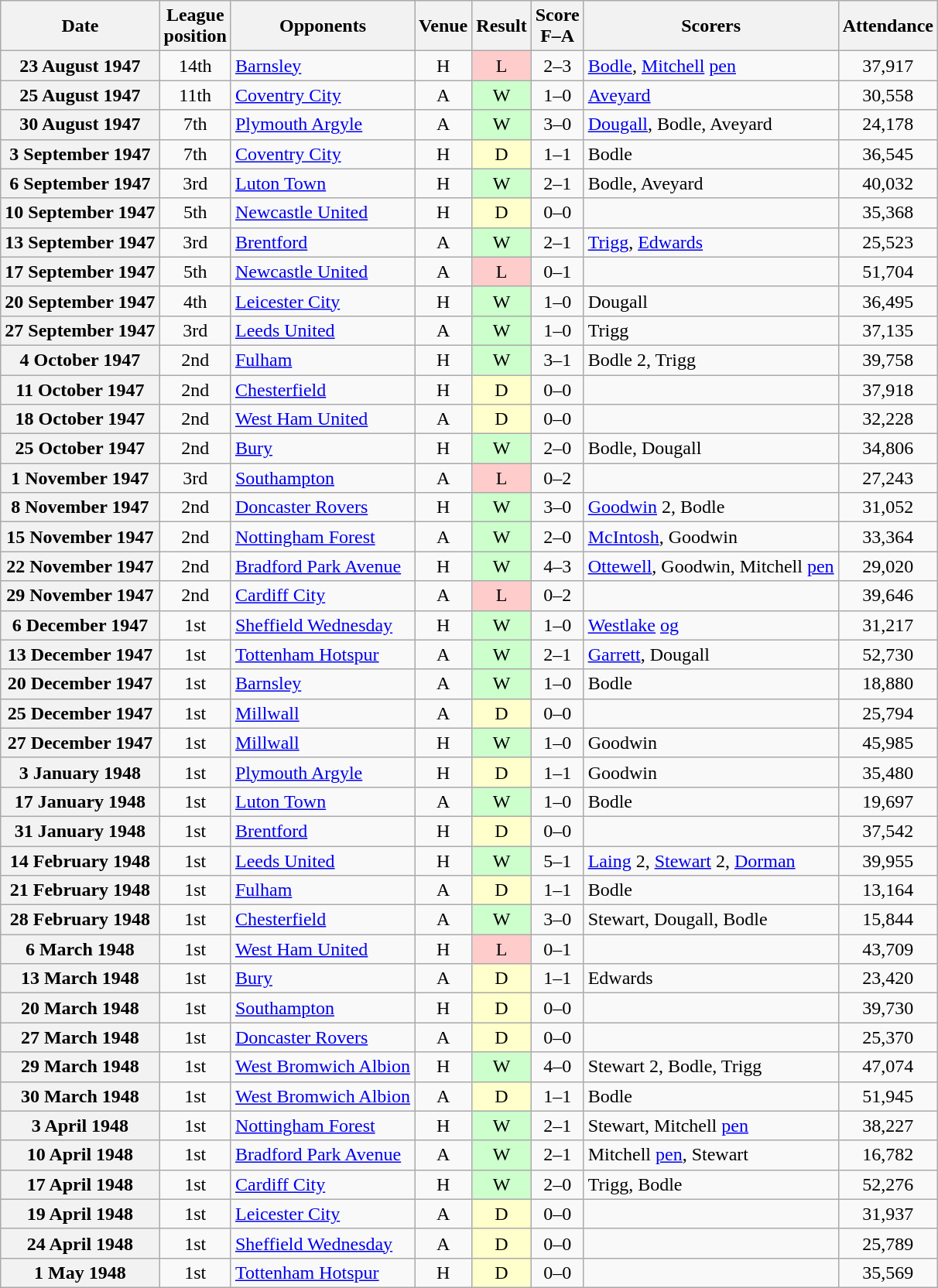<table class="wikitable plainrowheaders" style="text-align:center">
<tr>
<th scope="col">Date</th>
<th scope="col">League<br>position</th>
<th scope="col">Opponents</th>
<th scope="col">Venue</th>
<th scope="col">Result</th>
<th scope="col">Score<br>F–A</th>
<th scope="col">Scorers</th>
<th scope="col">Attendance</th>
</tr>
<tr>
<th scope="row">23 August 1947</th>
<td>14th</td>
<td align="left"><a href='#'>Barnsley</a></td>
<td>H</td>
<td style=background:#fcc>L</td>
<td>2–3</td>
<td align="left"><a href='#'>Bodle</a>, <a href='#'>Mitchell</a> <a href='#'>pen</a></td>
<td>37,917</td>
</tr>
<tr>
<th scope="row">25 August 1947</th>
<td>11th</td>
<td align="left"><a href='#'>Coventry City</a></td>
<td>A</td>
<td style=background:#cfc>W</td>
<td>1–0</td>
<td align="left"><a href='#'>Aveyard</a></td>
<td>30,558</td>
</tr>
<tr>
<th scope="row">30 August 1947</th>
<td>7th</td>
<td align="left"><a href='#'>Plymouth Argyle</a></td>
<td>A</td>
<td style=background:#cfc>W</td>
<td>3–0</td>
<td align="left"><a href='#'>Dougall</a>, Bodle, Aveyard</td>
<td>24,178</td>
</tr>
<tr>
<th scope="row">3 September 1947</th>
<td>7th</td>
<td align="left"><a href='#'>Coventry City</a></td>
<td>H</td>
<td style=background:#ffc>D</td>
<td>1–1</td>
<td align="left">Bodle</td>
<td>36,545</td>
</tr>
<tr>
<th scope="row">6 September 1947</th>
<td>3rd</td>
<td align="left"><a href='#'>Luton Town</a></td>
<td>H</td>
<td style=background:#cfc>W</td>
<td>2–1</td>
<td align="left">Bodle, Aveyard</td>
<td>40,032</td>
</tr>
<tr>
<th scope="row">10 September 1947</th>
<td>5th</td>
<td align="left"><a href='#'>Newcastle United</a></td>
<td>H</td>
<td style=background:#ffc>D</td>
<td>0–0</td>
<td></td>
<td>35,368</td>
</tr>
<tr>
<th scope="row">13 September 1947</th>
<td>3rd</td>
<td align="left"><a href='#'>Brentford</a></td>
<td>A</td>
<td style=background:#cfc>W</td>
<td>2–1</td>
<td align="left"><a href='#'>Trigg</a>, <a href='#'>Edwards</a></td>
<td>25,523</td>
</tr>
<tr>
<th scope="row">17 September 1947</th>
<td>5th</td>
<td align="left"><a href='#'>Newcastle United</a></td>
<td>A</td>
<td style=background:#fcc>L</td>
<td>0–1</td>
<td></td>
<td>51,704</td>
</tr>
<tr>
<th scope="row">20 September 1947</th>
<td>4th</td>
<td align="left"><a href='#'>Leicester City</a></td>
<td>H</td>
<td style=background:#cfc>W</td>
<td>1–0</td>
<td align="left">Dougall</td>
<td>36,495</td>
</tr>
<tr>
<th scope="row">27 September 1947</th>
<td>3rd</td>
<td align="left"><a href='#'>Leeds United</a></td>
<td>A</td>
<td style=background:#cfc>W</td>
<td>1–0</td>
<td align="left">Trigg</td>
<td>37,135</td>
</tr>
<tr>
<th scope="row">4 October 1947</th>
<td>2nd</td>
<td align="left"><a href='#'>Fulham</a></td>
<td>H</td>
<td style=background:#cfc>W</td>
<td>3–1</td>
<td align="left">Bodle 2, Trigg</td>
<td>39,758</td>
</tr>
<tr>
<th scope="row">11 October 1947</th>
<td>2nd</td>
<td align="left"><a href='#'>Chesterfield</a></td>
<td>H</td>
<td style=background:#ffc>D</td>
<td>0–0</td>
<td></td>
<td>37,918</td>
</tr>
<tr>
<th scope="row">18 October 1947</th>
<td>2nd</td>
<td align="left"><a href='#'>West Ham United</a></td>
<td>A</td>
<td style=background:#ffc>D</td>
<td>0–0</td>
<td></td>
<td>32,228</td>
</tr>
<tr>
<th scope="row">25 October 1947</th>
<td>2nd</td>
<td align="left"><a href='#'>Bury</a></td>
<td>H</td>
<td style=background:#cfc>W</td>
<td>2–0</td>
<td align="left">Bodle, Dougall</td>
<td>34,806</td>
</tr>
<tr>
<th scope="row">1 November 1947</th>
<td>3rd</td>
<td align="left"><a href='#'>Southampton</a></td>
<td>A</td>
<td style=background:#fcc>L</td>
<td>0–2</td>
<td></td>
<td>27,243</td>
</tr>
<tr>
<th scope="row">8 November 1947</th>
<td>2nd</td>
<td align="left"><a href='#'>Doncaster Rovers</a></td>
<td>H</td>
<td style=background:#cfc>W</td>
<td>3–0</td>
<td align="left"><a href='#'>Goodwin</a> 2, Bodle</td>
<td>31,052</td>
</tr>
<tr>
<th scope="row">15 November 1947</th>
<td>2nd</td>
<td align="left"><a href='#'>Nottingham Forest</a></td>
<td>A</td>
<td style=background:#cfc>W</td>
<td>2–0</td>
<td align="left"><a href='#'>McIntosh</a>, Goodwin</td>
<td>33,364</td>
</tr>
<tr>
<th scope="row">22 November 1947</th>
<td>2nd</td>
<td align="left"><a href='#'>Bradford Park Avenue</a></td>
<td>H</td>
<td style=background:#cfc>W</td>
<td>4–3</td>
<td align="left"><a href='#'>Ottewell</a>, Goodwin, Mitchell <a href='#'>pen</a></td>
<td>29,020</td>
</tr>
<tr>
<th scope="row">29 November 1947</th>
<td>2nd</td>
<td align="left"><a href='#'>Cardiff City</a></td>
<td>A</td>
<td style=background:#fcc>L</td>
<td>0–2</td>
<td></td>
<td>39,646</td>
</tr>
<tr>
<th scope="row">6 December 1947</th>
<td>1st</td>
<td align="left"><a href='#'>Sheffield Wednesday</a></td>
<td>H</td>
<td style=background:#cfc>W</td>
<td>1–0</td>
<td align="left"><a href='#'>Westlake</a> <a href='#'>og</a></td>
<td>31,217</td>
</tr>
<tr>
<th scope="row">13 December 1947</th>
<td>1st</td>
<td align="left"><a href='#'>Tottenham Hotspur</a></td>
<td>A</td>
<td style=background:#cfc>W</td>
<td>2–1</td>
<td align="left"><a href='#'>Garrett</a>, Dougall</td>
<td>52,730</td>
</tr>
<tr>
<th scope="row">20 December 1947</th>
<td>1st</td>
<td align="left"><a href='#'>Barnsley</a></td>
<td>A</td>
<td style=background:#cfc>W</td>
<td>1–0</td>
<td align="left">Bodle</td>
<td>18,880</td>
</tr>
<tr>
<th scope="row">25 December 1947</th>
<td>1st</td>
<td align="left"><a href='#'>Millwall</a></td>
<td>A</td>
<td style=background:#ffc>D</td>
<td>0–0</td>
<td></td>
<td>25,794</td>
</tr>
<tr>
<th scope="row">27 December 1947</th>
<td>1st</td>
<td align="left"><a href='#'>Millwall</a></td>
<td>H</td>
<td style=background:#cfc>W</td>
<td>1–0</td>
<td align="left">Goodwin</td>
<td>45,985</td>
</tr>
<tr>
<th scope="row">3 January 1948</th>
<td>1st</td>
<td align="left"><a href='#'>Plymouth Argyle</a></td>
<td>H</td>
<td style=background:#ffc>D</td>
<td>1–1</td>
<td align="left">Goodwin</td>
<td>35,480</td>
</tr>
<tr>
<th scope="row">17 January 1948</th>
<td>1st</td>
<td align="left"><a href='#'>Luton Town</a></td>
<td>A</td>
<td style=background:#cfc>W</td>
<td>1–0</td>
<td align="left">Bodle</td>
<td>19,697</td>
</tr>
<tr>
<th scope="row">31 January 1948</th>
<td>1st</td>
<td align="left"><a href='#'>Brentford</a></td>
<td>H</td>
<td style=background:#ffc>D</td>
<td>0–0</td>
<td></td>
<td>37,542</td>
</tr>
<tr>
<th scope="row">14 February 1948</th>
<td>1st</td>
<td align="left"><a href='#'>Leeds United</a></td>
<td>H</td>
<td style=background:#cfc>W</td>
<td>5–1</td>
<td align="left"><a href='#'>Laing</a> 2, <a href='#'>Stewart</a> 2, <a href='#'>Dorman</a></td>
<td>39,955</td>
</tr>
<tr>
<th scope="row">21 February 1948</th>
<td>1st</td>
<td align="left"><a href='#'>Fulham</a></td>
<td>A</td>
<td style=background:#ffc>D</td>
<td>1–1</td>
<td align="left">Bodle</td>
<td>13,164</td>
</tr>
<tr>
<th scope="row">28 February 1948</th>
<td>1st</td>
<td align="left"><a href='#'>Chesterfield</a></td>
<td>A</td>
<td style=background:#cfc>W</td>
<td>3–0</td>
<td align="left">Stewart, Dougall, Bodle</td>
<td>15,844</td>
</tr>
<tr>
<th scope="row">6 March 1948</th>
<td>1st</td>
<td align="left"><a href='#'>West Ham United</a></td>
<td>H</td>
<td style=background:#fcc>L</td>
<td>0–1</td>
<td></td>
<td>43,709</td>
</tr>
<tr>
<th scope="row">13 March 1948</th>
<td>1st</td>
<td align="left"><a href='#'>Bury</a></td>
<td>A</td>
<td style=background:#ffc>D</td>
<td>1–1</td>
<td align="left">Edwards</td>
<td>23,420</td>
</tr>
<tr>
<th scope="row">20 March 1948</th>
<td>1st</td>
<td align="left"><a href='#'>Southampton</a></td>
<td>H</td>
<td style=background:#ffc>D</td>
<td>0–0</td>
<td></td>
<td>39,730</td>
</tr>
<tr>
<th scope="row">27 March 1948</th>
<td>1st</td>
<td align="left"><a href='#'>Doncaster Rovers</a></td>
<td>A</td>
<td style=background:#ffc>D</td>
<td>0–0</td>
<td></td>
<td>25,370</td>
</tr>
<tr>
<th scope="row">29 March 1948</th>
<td>1st</td>
<td align="left"><a href='#'>West Bromwich Albion</a></td>
<td>H</td>
<td style=background:#cfc>W</td>
<td>4–0</td>
<td align="left">Stewart 2, Bodle, Trigg</td>
<td>47,074</td>
</tr>
<tr>
<th scope="row">30 March 1948</th>
<td>1st</td>
<td align="left"><a href='#'>West Bromwich Albion</a></td>
<td>A</td>
<td style=background:#ffc>D</td>
<td>1–1</td>
<td align="left">Bodle</td>
<td>51,945</td>
</tr>
<tr>
<th scope="row">3 April 1948</th>
<td>1st</td>
<td align="left"><a href='#'>Nottingham Forest</a></td>
<td>H</td>
<td style=background:#cfc>W</td>
<td>2–1</td>
<td align="left">Stewart, Mitchell <a href='#'>pen</a></td>
<td>38,227</td>
</tr>
<tr>
<th scope="row">10 April 1948</th>
<td>1st</td>
<td align="left"><a href='#'>Bradford Park Avenue</a></td>
<td>A</td>
<td style=background:#cfc>W</td>
<td>2–1</td>
<td align="left">Mitchell <a href='#'>pen</a>, Stewart</td>
<td>16,782</td>
</tr>
<tr>
<th scope="row">17 April 1948</th>
<td>1st</td>
<td align="left"><a href='#'>Cardiff City</a></td>
<td>H</td>
<td style=background:#cfc>W</td>
<td>2–0</td>
<td align="left">Trigg, Bodle</td>
<td>52,276</td>
</tr>
<tr>
<th scope="row">19 April 1948</th>
<td>1st</td>
<td align="left"><a href='#'>Leicester City</a></td>
<td>A</td>
<td style=background:#ffc>D</td>
<td>0–0</td>
<td></td>
<td>31,937</td>
</tr>
<tr>
<th scope="row">24 April 1948</th>
<td>1st</td>
<td align="left"><a href='#'>Sheffield Wednesday</a></td>
<td>A</td>
<td style=background:#ffc>D</td>
<td>0–0</td>
<td></td>
<td>25,789</td>
</tr>
<tr>
<th scope="row">1 May 1948</th>
<td>1st</td>
<td align="left"><a href='#'>Tottenham Hotspur</a></td>
<td>H</td>
<td style=background:#ffc>D</td>
<td>0–0</td>
<td></td>
<td>35,569</td>
</tr>
</table>
